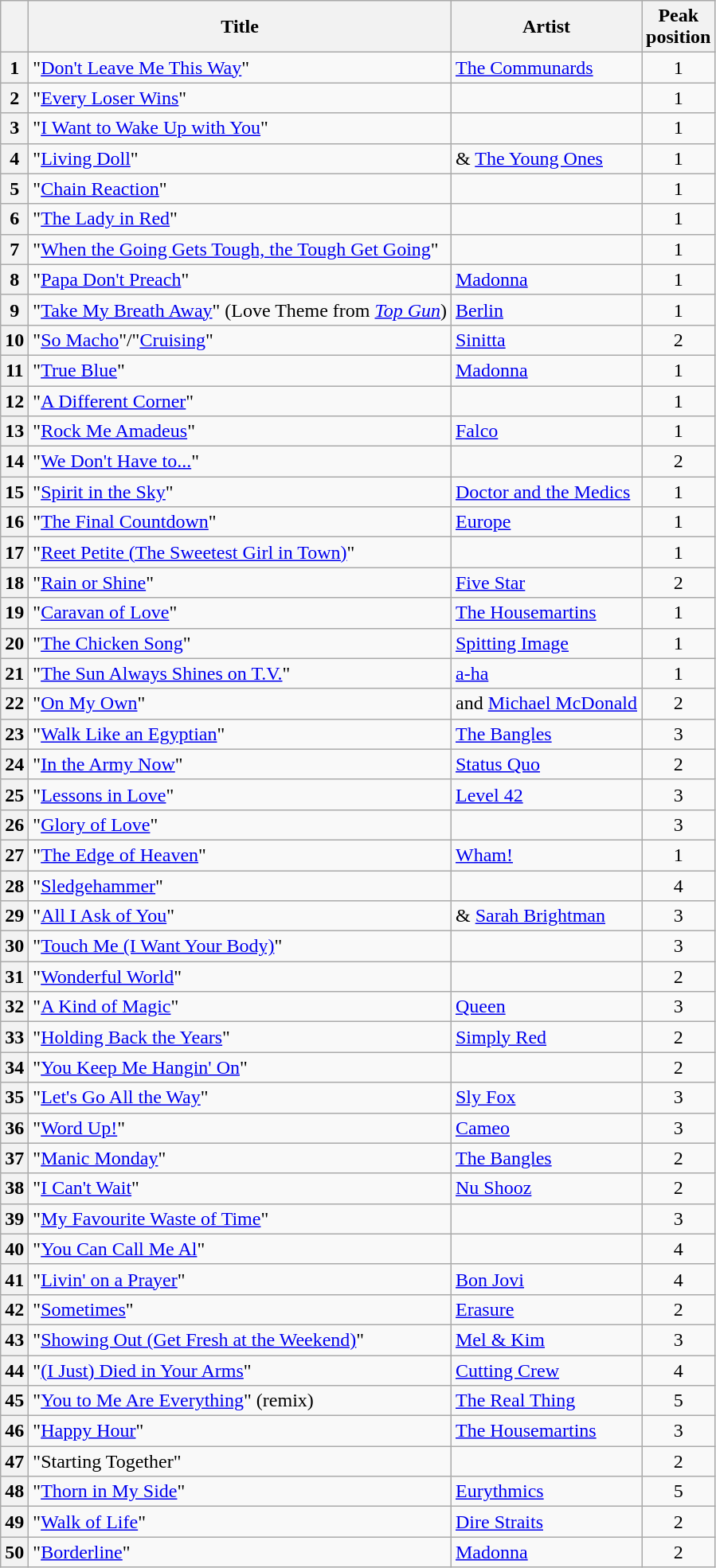<table class="wikitable sortable plainrowheaders">
<tr>
<th scope=col></th>
<th scope=col>Title</th>
<th scope=col>Artist</th>
<th scope=col>Peak<br>position</th>
</tr>
<tr>
<th scope=row style="text-align:center;">1</th>
<td>"<a href='#'>Don't Leave Me This Way</a>"</td>
<td><a href='#'>The Communards</a></td>
<td align="center">1</td>
</tr>
<tr>
<th scope=row style="text-align:center;">2</th>
<td>"<a href='#'>Every Loser Wins</a>"</td>
<td></td>
<td align="center">1</td>
</tr>
<tr>
<th scope=row style="text-align:center;">3</th>
<td>"<a href='#'>I Want to Wake Up with You</a>"</td>
<td></td>
<td align="center">1</td>
</tr>
<tr>
<th scope=row style="text-align:center;">4</th>
<td>"<a href='#'>Living Doll</a>"</td>
<td> & <a href='#'>The Young Ones</a></td>
<td align="center">1</td>
</tr>
<tr>
<th scope=row style="text-align:center;">5</th>
<td>"<a href='#'>Chain Reaction</a>"</td>
<td></td>
<td align="center">1</td>
</tr>
<tr>
<th scope=row style="text-align:center;">6</th>
<td>"<a href='#'>The Lady in Red</a>"</td>
<td></td>
<td align="center">1</td>
</tr>
<tr>
<th scope=row style="text-align:center;">7</th>
<td>"<a href='#'>When the Going Gets Tough, the Tough Get Going</a>"</td>
<td></td>
<td align="center">1</td>
</tr>
<tr>
<th scope=row style="text-align:center;">8</th>
<td>"<a href='#'>Papa Don't Preach</a>"</td>
<td><a href='#'>Madonna</a></td>
<td align="center">1</td>
</tr>
<tr>
<th scope=row style="text-align:center;">9</th>
<td>"<a href='#'>Take My Breath Away</a>" (Love Theme from <em><a href='#'>Top Gun</a></em>)</td>
<td><a href='#'>Berlin</a></td>
<td align="center">1</td>
</tr>
<tr>
<th scope=row style="text-align:center;">10</th>
<td>"<a href='#'>So Macho</a>"/"<a href='#'>Cruising</a>"</td>
<td><a href='#'>Sinitta</a></td>
<td align="center">2</td>
</tr>
<tr>
<th scope=row style="text-align:center;">11</th>
<td>"<a href='#'>True Blue</a>"</td>
<td><a href='#'>Madonna</a></td>
<td align="center">1</td>
</tr>
<tr>
<th scope=row style="text-align:center;">12</th>
<td>"<a href='#'>A Different Corner</a>"</td>
<td></td>
<td align="center">1</td>
</tr>
<tr>
<th scope=row style="text-align:center;">13</th>
<td>"<a href='#'>Rock Me Amadeus</a>"</td>
<td><a href='#'>Falco</a></td>
<td align="center">1</td>
</tr>
<tr>
<th scope=row style="text-align:center;">14</th>
<td>"<a href='#'>We Don't Have to...</a>"</td>
<td></td>
<td align="center">2</td>
</tr>
<tr>
<th scope=row style="text-align:center;">15</th>
<td>"<a href='#'>Spirit in the Sky</a>"</td>
<td><a href='#'>Doctor and the Medics</a></td>
<td align="center">1</td>
</tr>
<tr>
<th scope=row style="text-align:center;">16</th>
<td>"<a href='#'>The Final Countdown</a>"</td>
<td><a href='#'>Europe</a></td>
<td align="center">1</td>
</tr>
<tr>
<th scope=row style="text-align:center;">17</th>
<td>"<a href='#'>Reet Petite (The Sweetest Girl in Town)</a>"</td>
<td></td>
<td align="center">1</td>
</tr>
<tr>
<th scope=row style="text-align:center;">18</th>
<td>"<a href='#'>Rain or Shine</a>"</td>
<td><a href='#'>Five Star</a></td>
<td align="center">2</td>
</tr>
<tr>
<th scope=row style="text-align:center;">19</th>
<td>"<a href='#'>Caravan of Love</a>"</td>
<td><a href='#'>The Housemartins</a></td>
<td align="center">1</td>
</tr>
<tr>
<th scope=row style="text-align:center;">20</th>
<td>"<a href='#'>The Chicken Song</a>"</td>
<td><a href='#'>Spitting Image</a></td>
<td align="center">1</td>
</tr>
<tr>
<th scope=row style="text-align:center;">21</th>
<td>"<a href='#'>The Sun Always Shines on T.V.</a>"</td>
<td><a href='#'>a-ha</a></td>
<td align="center">1</td>
</tr>
<tr>
<th scope=row style="text-align:center;">22</th>
<td>"<a href='#'>On My Own</a>"</td>
<td> and <a href='#'>Michael McDonald</a></td>
<td align="center">2</td>
</tr>
<tr>
<th scope=row style="text-align:center;">23</th>
<td>"<a href='#'>Walk Like an Egyptian</a>"</td>
<td><a href='#'>The Bangles</a></td>
<td align="center">3</td>
</tr>
<tr>
<th scope=row style="text-align:center;">24</th>
<td>"<a href='#'>In the Army Now</a>"</td>
<td><a href='#'>Status Quo</a></td>
<td align="center">2</td>
</tr>
<tr>
<th scope=row style="text-align:center;">25</th>
<td>"<a href='#'>Lessons in Love</a>"</td>
<td><a href='#'>Level 42</a></td>
<td align="center">3</td>
</tr>
<tr>
<th scope=row style="text-align:center;">26</th>
<td>"<a href='#'>Glory of Love</a>"</td>
<td></td>
<td align="center">3</td>
</tr>
<tr>
<th scope=row style="text-align:center;">27</th>
<td>"<a href='#'>The Edge of Heaven</a>"</td>
<td><a href='#'>Wham!</a></td>
<td align="center">1</td>
</tr>
<tr>
<th scope=row style="text-align:center;">28</th>
<td>"<a href='#'>Sledgehammer</a>"</td>
<td></td>
<td align="center">4</td>
</tr>
<tr>
<th scope=row style="text-align:center;">29</th>
<td>"<a href='#'>All I Ask of You</a>"</td>
<td> & <a href='#'>Sarah Brightman</a></td>
<td align="center">3</td>
</tr>
<tr>
<th scope=row style="text-align:center;">30</th>
<td>"<a href='#'>Touch Me (I Want Your Body)</a>"</td>
<td></td>
<td align="center">3</td>
</tr>
<tr>
<th scope=row style="text-align:center;">31</th>
<td>"<a href='#'>Wonderful World</a>"</td>
<td></td>
<td align="center">2</td>
</tr>
<tr>
<th scope=row style="text-align:center;">32</th>
<td>"<a href='#'>A Kind of Magic</a>"</td>
<td><a href='#'>Queen</a></td>
<td align="center">3</td>
</tr>
<tr>
<th scope=row style="text-align:center;">33</th>
<td>"<a href='#'>Holding Back the Years</a>"</td>
<td><a href='#'>Simply Red</a></td>
<td align="center">2</td>
</tr>
<tr>
<th scope=row style="text-align:center;">34</th>
<td>"<a href='#'>You Keep Me Hangin' On</a>"</td>
<td></td>
<td align="center">2</td>
</tr>
<tr>
<th scope=row style="text-align:center;">35</th>
<td>"<a href='#'>Let's Go All the Way</a>"</td>
<td><a href='#'>Sly Fox</a></td>
<td align="center">3</td>
</tr>
<tr>
<th scope=row style="text-align:center;">36</th>
<td>"<a href='#'>Word Up!</a>"</td>
<td><a href='#'>Cameo</a></td>
<td align="center">3</td>
</tr>
<tr>
<th scope=row style="text-align:center;">37</th>
<td>"<a href='#'>Manic Monday</a>"</td>
<td><a href='#'>The Bangles</a></td>
<td align="center">2</td>
</tr>
<tr>
<th scope=row style="text-align:center;">38</th>
<td>"<a href='#'>I Can't Wait</a>"</td>
<td><a href='#'>Nu Shooz</a></td>
<td align="center">2</td>
</tr>
<tr>
<th scope=row style="text-align:center;">39</th>
<td>"<a href='#'>My Favourite Waste of Time</a>"</td>
<td></td>
<td align="center">3</td>
</tr>
<tr>
<th scope=row style="text-align:center;">40</th>
<td>"<a href='#'>You Can Call Me Al</a>"</td>
<td></td>
<td align="center">4</td>
</tr>
<tr>
<th scope=row style="text-align:center;">41</th>
<td>"<a href='#'>Livin' on a Prayer</a>"</td>
<td><a href='#'>Bon Jovi</a></td>
<td align="center">4</td>
</tr>
<tr>
<th scope=row style="text-align:center;">42</th>
<td>"<a href='#'>Sometimes</a>"</td>
<td><a href='#'>Erasure</a></td>
<td align="center">2</td>
</tr>
<tr>
<th scope=row style="text-align:center;">43</th>
<td>"<a href='#'>Showing Out (Get Fresh at the Weekend)</a>"</td>
<td><a href='#'>Mel & Kim</a></td>
<td align="center">3</td>
</tr>
<tr>
<th scope=row style="text-align:center;">44</th>
<td>"<a href='#'>(I Just) Died in Your Arms</a>"</td>
<td><a href='#'>Cutting Crew</a></td>
<td align="center">4</td>
</tr>
<tr>
<th scope=row style="text-align:center;">45</th>
<td>"<a href='#'>You to Me Are Everything</a>" (remix)</td>
<td><a href='#'>The Real Thing</a></td>
<td align="center">5</td>
</tr>
<tr>
<th scope=row style="text-align:center;">46</th>
<td>"<a href='#'>Happy Hour</a>"</td>
<td><a href='#'>The Housemartins</a></td>
<td align="center">3</td>
</tr>
<tr>
<th scope=row style="text-align:center;">47</th>
<td>"Starting Together"</td>
<td></td>
<td align="center">2</td>
</tr>
<tr>
<th scope=row style="text-align:center;">48</th>
<td>"<a href='#'>Thorn in My Side</a>"</td>
<td><a href='#'>Eurythmics</a></td>
<td align="center">5</td>
</tr>
<tr>
<th scope=row style="text-align:center;">49</th>
<td>"<a href='#'>Walk of Life</a>"</td>
<td><a href='#'>Dire Straits</a></td>
<td align="center">2</td>
</tr>
<tr>
<th scope=row style="text-align:center;">50</th>
<td>"<a href='#'>Borderline</a>"</td>
<td><a href='#'>Madonna</a></td>
<td align="center">2</td>
</tr>
</table>
